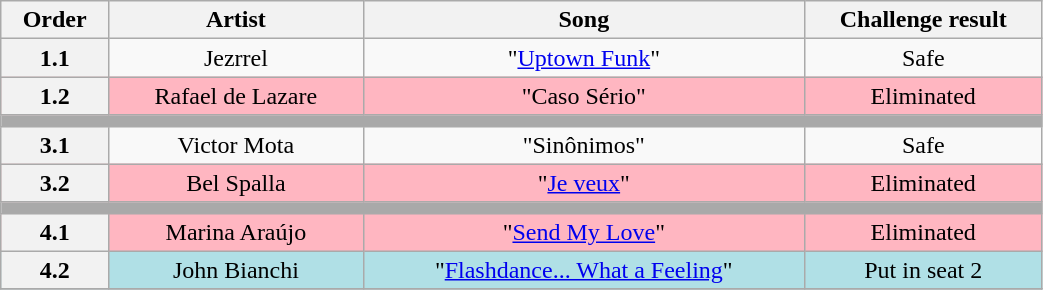<table class="wikitable" style="text-align:center; width:55%;">
<tr>
<th scope="col" width="05%">Order</th>
<th scope="col" width="15%">Artist</th>
<th scope="col" width="26%">Song</th>
<th scope="col" width="14%">Challenge result</th>
</tr>
<tr>
<th>1.1</th>
<td>Jezrrel</td>
<td>"<a href='#'>Uptown Funk</a>"</td>
<td>Safe</td>
</tr>
<tr bgcolor=FFB6C1>
<th>1.2</th>
<td>Rafael de Lazare</td>
<td>"Caso Sério"</td>
<td>Eliminated</td>
</tr>
<tr>
<td bgcolor=A9A9A9 colspan=4></td>
</tr>
<tr>
<th>3.1</th>
<td>Victor Mota</td>
<td>"Sinônimos"</td>
<td>Safe</td>
</tr>
<tr bgcolor=FFB6C1>
<th>3.2</th>
<td>Bel Spalla</td>
<td>"<a href='#'>Je veux</a>"</td>
<td>Eliminated</td>
</tr>
<tr>
<td bgcolor=A9A9A9 colspan=4></td>
</tr>
<tr bgcolor=FFB6C1>
<th>4.1</th>
<td>Marina Araújo</td>
<td>"<a href='#'>Send My Love</a>"</td>
<td>Eliminated</td>
</tr>
<tr bgcolor=B0E0E6>
<th>4.2</th>
<td>John Bianchi</td>
<td>"<a href='#'>Flashdance... What a Feeling</a>"</td>
<td>Put in seat 2</td>
</tr>
<tr>
</tr>
</table>
